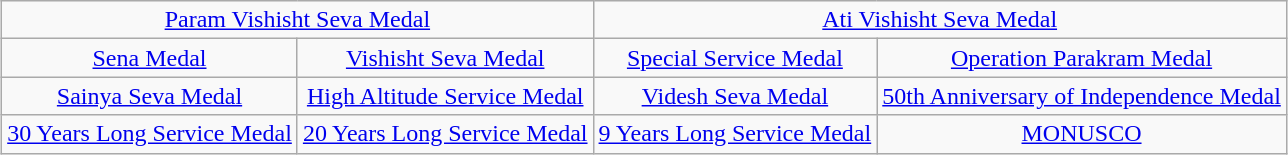<table class="wikitable" style="margin:1em auto; text-align:center;">
<tr>
<td colspan="2"><a href='#'>Param Vishisht Seva Medal</a></td>
<td colspan="2"><a href='#'>Ati Vishisht Seva Medal</a></td>
</tr>
<tr>
<td><a href='#'>Sena Medal</a></td>
<td><a href='#'>Vishisht Seva Medal</a></td>
<td><a href='#'>Special Service Medal</a></td>
<td><a href='#'>Operation Parakram Medal</a></td>
</tr>
<tr>
<td><a href='#'>Sainya Seva Medal</a></td>
<td><a href='#'>High Altitude Service Medal</a></td>
<td><a href='#'>Videsh Seva Medal</a></td>
<td><a href='#'>50th Anniversary of Independence Medal</a></td>
</tr>
<tr>
<td><a href='#'>30 Years Long Service Medal</a></td>
<td><a href='#'>20 Years Long Service Medal</a></td>
<td><a href='#'>9 Years Long Service Medal</a></td>
<td><a href='#'>MONUSCO</a></td>
</tr>
</table>
